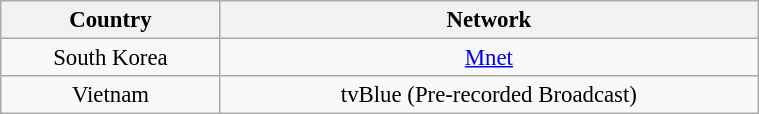<table class="wikitable"  style="width:40%; text-align:center; font-size:95%">
<tr>
<th>Country</th>
<th>Network</th>
</tr>
<tr>
<td>South Korea</td>
<td><a href='#'>Mnet</a></td>
</tr>
<tr>
<td>Vietnam</td>
<td>tvBlue (Pre-recorded Broadcast)</td>
</tr>
</table>
